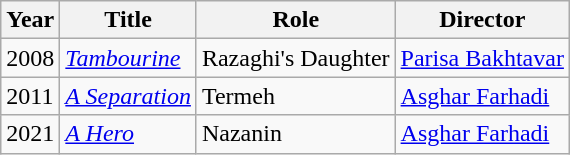<table class="wikitable sortable">
<tr>
<th>Year</th>
<th>Title</th>
<th>Role</th>
<th>Director</th>
</tr>
<tr>
<td>2008</td>
<td><em><a href='#'>Tambourine</a></em></td>
<td>Razaghi's Daughter</td>
<td><a href='#'>Parisa Bakhtavar</a></td>
</tr>
<tr>
<td>2011</td>
<td><em><a href='#'>A Separation</a></em></td>
<td>Termeh</td>
<td><a href='#'>Asghar Farhadi</a></td>
</tr>
<tr>
<td>2021</td>
<td><em><a href='#'>A Hero</a></em></td>
<td>Nazanin</td>
<td><a href='#'>Asghar Farhadi</a></td>
</tr>
</table>
